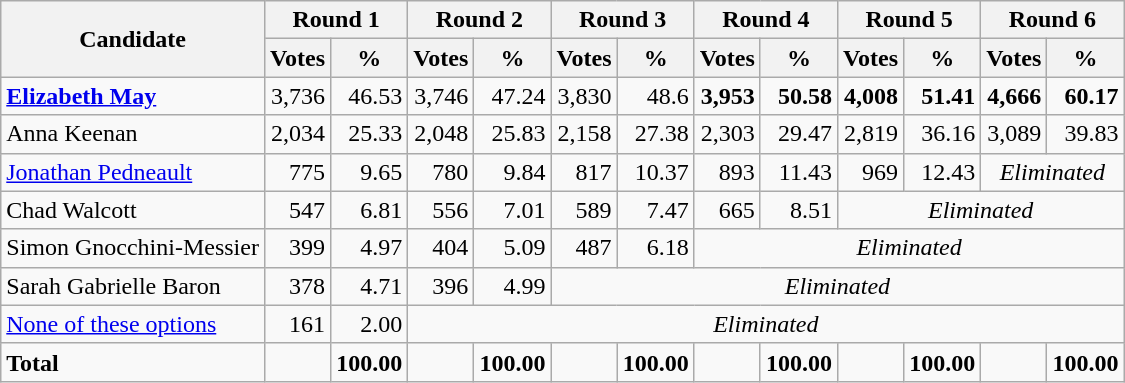<table class="wikitable">
<tr>
<th rowspan=2>Candidate</th>
<th colspan=2>Round 1</th>
<th colspan=2>Round 2</th>
<th colspan=2>Round 3</th>
<th colspan=2>Round 4</th>
<th colspan=2>Round 5</th>
<th colspan=2>Round 6</th>
</tr>
<tr>
<th>Votes</th>
<th>%</th>
<th>Votes</th>
<th>%</th>
<th>Votes</th>
<th>%</th>
<th>Votes</th>
<th>%</th>
<th>Votes</th>
<th>%</th>
<th>Votes</th>
<th>%</th>
</tr>
<tr>
<td><strong><a href='#'>Elizabeth May</a></strong></td>
<td style="text-align:right">3,736</td>
<td style="text-align:right">46.53</td>
<td style="text-align:right">3,746</td>
<td style="text-align:right">47.24</td>
<td style="text-align:right">3,830</td>
<td style="text-align:right">48.6</td>
<td style="text-align:right"><strong>3,953</strong></td>
<td style="text-align:right"><strong>50.58</strong></td>
<td style="text-align:right"><strong>4,008</strong></td>
<td style="text-align:right"><strong>51.41</strong></td>
<td style="text-align:right"><strong>4,666</strong></td>
<td style="text-align:right"><strong>60.17</strong></td>
</tr>
<tr>
<td>Anna Keenan</td>
<td style="text-align:right">2,034</td>
<td style="text-align:right">25.33</td>
<td style="text-align:right">2,048</td>
<td style="text-align:right">25.83</td>
<td style="text-align:right">2,158</td>
<td style="text-align:right">27.38</td>
<td style="text-align:right">2,303</td>
<td style="text-align:right">29.47</td>
<td style="text-align:right">2,819</td>
<td style="text-align:right">36.16</td>
<td style="text-align:right">3,089</td>
<td style="text-align:right">39.83</td>
</tr>
<tr>
<td><a href='#'>Jonathan Pedneault</a></td>
<td style="text-align:right">775</td>
<td style="text-align:right">9.65</td>
<td style="text-align:right">780</td>
<td style="text-align:right">9.84</td>
<td style="text-align:right">817</td>
<td style="text-align:right">10.37</td>
<td style="text-align:right">893</td>
<td style="text-align:right">11.43</td>
<td style="text-align:right">969</td>
<td style="text-align:right">12.43</td>
<td colspan="2" style="text-align:center"><em>Eliminated</em></td>
</tr>
<tr>
<td>Chad Walcott</td>
<td style="text-align:right">547</td>
<td style="text-align:right">6.81</td>
<td style="text-align:right">556</td>
<td style="text-align:right">7.01</td>
<td style="text-align:right">589</td>
<td style="text-align:right">7.47</td>
<td style="text-align:right">665</td>
<td style="text-align:right">8.51</td>
<td colspan="4" style="text-align:center"><em>Eliminated</em></td>
</tr>
<tr>
<td>Simon Gnocchini-Messier</td>
<td style="text-align:right">399</td>
<td style="text-align:right">4.97</td>
<td style="text-align:right">404</td>
<td style="text-align:right">5.09</td>
<td style="text-align:right">487</td>
<td style="text-align:right">6.18</td>
<td colspan="6" style="text-align:center"><em>Eliminated</em></td>
</tr>
<tr>
<td>Sarah Gabrielle Baron</td>
<td style="text-align:right">378</td>
<td style="text-align:right">4.71</td>
<td style="text-align:right">396</td>
<td style="text-align:right">4.99</td>
<td colspan="8" style="text-align:center"><em>Eliminated</em></td>
</tr>
<tr>
<td><a href='#'>None of these options</a></td>
<td style="text-align:right">161</td>
<td style="text-align:right">2.00</td>
<td colspan="10" style="text-align:center"><em>Eliminated</em></td>
</tr>
<tr>
<td><strong>Total</strong></td>
<td style="text-align:right"><strong> </strong></td>
<td style="text-align:right"><strong>100.00</strong></td>
<td style="text-align:right"><strong> </strong></td>
<td style="text-align:right"><strong>100.00</strong></td>
<td style="text-align:right"><strong> </strong></td>
<td style="text-align:right"><strong>100.00</strong></td>
<td style="text-align:right"><strong> </strong></td>
<td style="text-align:right"><strong>100.00</strong></td>
<td style="text-align:right"><strong> </strong></td>
<td style="text-align:right"><strong>100.00</strong></td>
<td style="text-align:right"><strong> </strong></td>
<td style="text-align:right"><strong>100.00</strong></td>
</tr>
</table>
